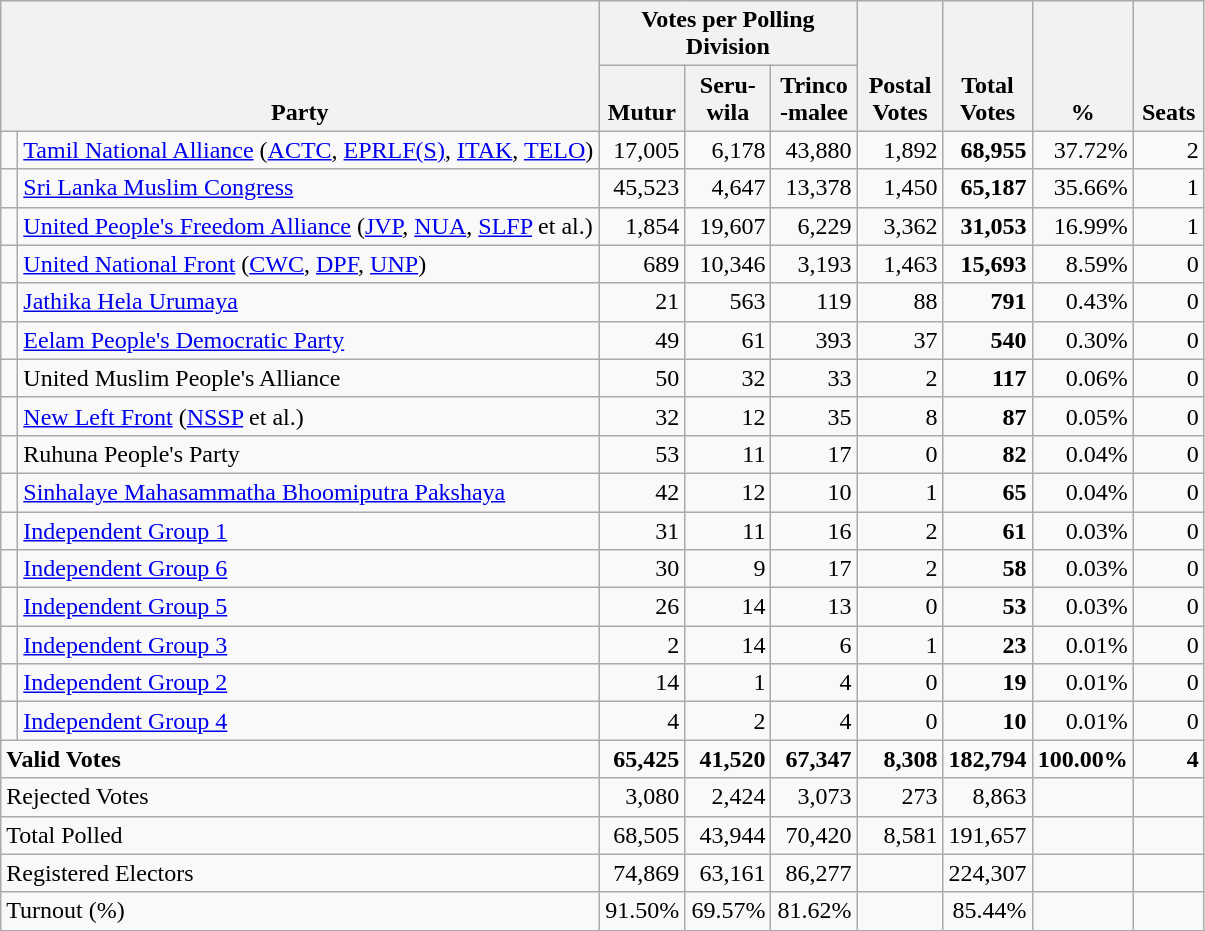<table class="wikitable" border="1" style="text-align:right;">
<tr>
<th align=left valign=bottom rowspan=2 colspan=2>Party</th>
<th colspan=3>Votes per Polling Division</th>
<th align=center valign=bottom rowspan=2 width="50">Postal<br>Votes</th>
<th align=center valign=bottom rowspan=2 width="50">Total Votes</th>
<th align=center valign=bottom rowspan=2 width="50">%</th>
<th align=center valign=bottom rowspan=2 width="40">Seats</th>
</tr>
<tr>
<th align=center valign=bottom width="50">Mutur</th>
<th align=center valign=bottom width="50">Seru-<br>wila</th>
<th align=center valign=bottom width="50">Trinco<br>-malee</th>
</tr>
<tr>
<td bgcolor=> </td>
<td align=left><a href='#'>Tamil National Alliance</a> (<a href='#'>ACTC</a>, <a href='#'>EPRLF(S)</a>, <a href='#'>ITAK</a>, <a href='#'>TELO</a>)</td>
<td>17,005</td>
<td>6,178</td>
<td>43,880</td>
<td>1,892</td>
<td><strong>68,955</strong></td>
<td>37.72%</td>
<td>2</td>
</tr>
<tr>
<td bgcolor=> </td>
<td align=left><a href='#'>Sri Lanka Muslim Congress</a></td>
<td>45,523</td>
<td>4,647</td>
<td>13,378</td>
<td>1,450</td>
<td><strong>65,187</strong></td>
<td>35.66%</td>
<td>1</td>
</tr>
<tr>
<td bgcolor=> </td>
<td align=left><a href='#'>United People's Freedom Alliance</a> (<a href='#'>JVP</a>, <a href='#'>NUA</a>, <a href='#'>SLFP</a> et al.)</td>
<td>1,854</td>
<td>19,607</td>
<td>6,229</td>
<td>3,362</td>
<td><strong>31,053</strong></td>
<td>16.99%</td>
<td>1</td>
</tr>
<tr>
<td bgcolor=> </td>
<td align=left><a href='#'>United National Front</a> (<a href='#'>CWC</a>, <a href='#'>DPF</a>, <a href='#'>UNP</a>)</td>
<td>689</td>
<td>10,346</td>
<td>3,193</td>
<td>1,463</td>
<td><strong>15,693</strong></td>
<td>8.59%</td>
<td>0</td>
</tr>
<tr>
<td bgcolor=> </td>
<td align=left><a href='#'>Jathika Hela Urumaya</a></td>
<td>21</td>
<td>563</td>
<td>119</td>
<td>88</td>
<td><strong>791</strong></td>
<td>0.43%</td>
<td>0</td>
</tr>
<tr>
<td bgcolor=> </td>
<td align=left><a href='#'>Eelam People's Democratic Party</a></td>
<td>49</td>
<td>61</td>
<td>393</td>
<td>37</td>
<td><strong>540</strong></td>
<td>0.30%</td>
<td>0</td>
</tr>
<tr>
<td></td>
<td align=left>United Muslim People's Alliance</td>
<td>50</td>
<td>32</td>
<td>33</td>
<td>2</td>
<td><strong>117</strong></td>
<td>0.06%</td>
<td>0</td>
</tr>
<tr>
<td bgcolor=> </td>
<td align=left><a href='#'>New Left Front</a> (<a href='#'>NSSP</a> et al.)</td>
<td>32</td>
<td>12</td>
<td>35</td>
<td>8</td>
<td><strong>87</strong></td>
<td>0.05%</td>
<td>0</td>
</tr>
<tr>
<td></td>
<td align=left>Ruhuna People's Party</td>
<td>53</td>
<td>11</td>
<td>17</td>
<td>0</td>
<td><strong>82</strong></td>
<td>0.04%</td>
<td>0</td>
</tr>
<tr>
<td bgcolor=> </td>
<td align=left><a href='#'>Sinhalaye Mahasammatha Bhoomiputra Pakshaya</a></td>
<td>42</td>
<td>12</td>
<td>10</td>
<td>1</td>
<td><strong>65</strong></td>
<td>0.04%</td>
<td>0</td>
</tr>
<tr>
<td bgcolor=> </td>
<td align=left><a href='#'>Independent Group 1</a></td>
<td>31</td>
<td>11</td>
<td>16</td>
<td>2</td>
<td><strong>61</strong></td>
<td>0.03%</td>
<td>0</td>
</tr>
<tr>
<td bgcolor=> </td>
<td align=left><a href='#'>Independent Group 6</a></td>
<td>30</td>
<td>9</td>
<td>17</td>
<td>2</td>
<td><strong>58</strong></td>
<td>0.03%</td>
<td>0</td>
</tr>
<tr>
<td bgcolor=> </td>
<td align=left><a href='#'>Independent Group 5</a></td>
<td>26</td>
<td>14</td>
<td>13</td>
<td>0</td>
<td><strong>53</strong></td>
<td>0.03%</td>
<td>0</td>
</tr>
<tr>
<td bgcolor=> </td>
<td align=left><a href='#'>Independent Group 3</a></td>
<td>2</td>
<td>14</td>
<td>6</td>
<td>1</td>
<td><strong>23</strong></td>
<td>0.01%</td>
<td>0</td>
</tr>
<tr>
<td bgcolor=> </td>
<td align=left><a href='#'>Independent Group 2</a></td>
<td>14</td>
<td>1</td>
<td>4</td>
<td>0</td>
<td><strong>19</strong></td>
<td>0.01%</td>
<td>0</td>
</tr>
<tr>
<td bgcolor=> </td>
<td align=left><a href='#'>Independent Group 4</a></td>
<td>4</td>
<td>2</td>
<td>4</td>
<td>0</td>
<td><strong>10</strong></td>
<td>0.01%</td>
<td>0</td>
</tr>
<tr>
<td align=left colspan=2><strong>Valid Votes</strong></td>
<td><strong>65,425</strong></td>
<td><strong>41,520</strong></td>
<td><strong>67,347</strong></td>
<td><strong>8,308</strong></td>
<td><strong>182,794</strong></td>
<td><strong>100.00%</strong></td>
<td><strong>4</strong></td>
</tr>
<tr>
<td align=left colspan=2>Rejected Votes</td>
<td>3,080</td>
<td>2,424</td>
<td>3,073</td>
<td>273</td>
<td>8,863</td>
<td></td>
<td></td>
</tr>
<tr>
<td align=left colspan=2>Total Polled</td>
<td>68,505</td>
<td>43,944</td>
<td>70,420</td>
<td>8,581</td>
<td>191,657</td>
<td></td>
<td></td>
</tr>
<tr>
<td align=left colspan=2>Registered Electors</td>
<td>74,869</td>
<td>63,161</td>
<td>86,277</td>
<td></td>
<td>224,307</td>
<td></td>
<td></td>
</tr>
<tr>
<td align=left colspan=2>Turnout (%)</td>
<td>91.50%</td>
<td>69.57%</td>
<td>81.62%</td>
<td></td>
<td>85.44%</td>
<td></td>
<td></td>
</tr>
</table>
